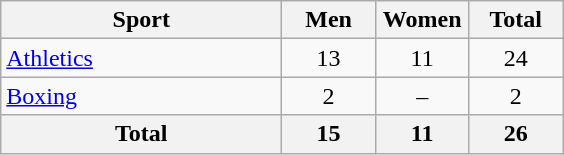<table class="wikitable sortable" style="text-align:center;">
<tr>
<th width=180>Sport</th>
<th width=55>Men</th>
<th width=55>Women</th>
<th width=55>Total</th>
</tr>
<tr>
<td align=left><a href='#'>Athletics</a></td>
<td>13</td>
<td>11</td>
<td>24</td>
</tr>
<tr>
<td align=left><a href='#'>Boxing</a></td>
<td>2</td>
<td>–</td>
<td>2</td>
</tr>
<tr>
<th>Total</th>
<th>15</th>
<th>11</th>
<th>26</th>
</tr>
</table>
